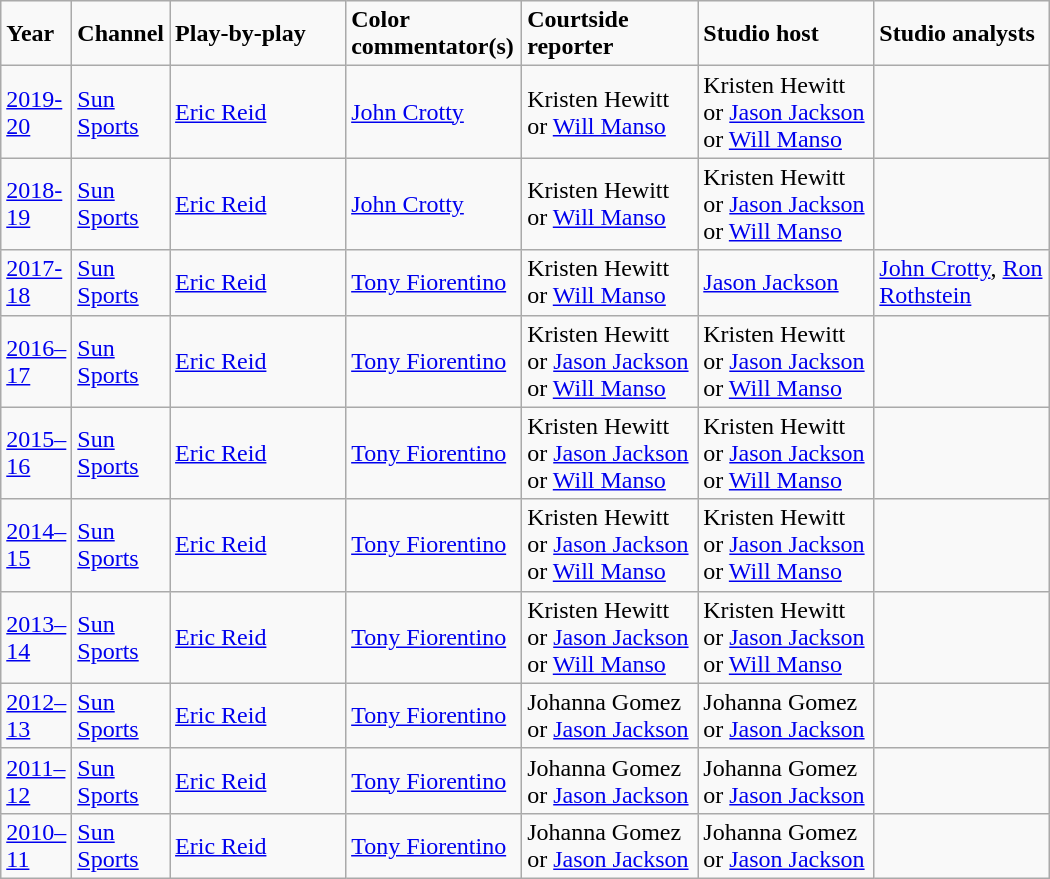<table class="wikitable">
<tr>
<td width="40"><strong>Year</strong></td>
<td width="40"><strong>Channel</strong></td>
<td width="110"><strong>Play-by-play</strong></td>
<td width="110"><strong>Color commentator(s)</strong></td>
<td width="110"><strong>Courtside reporter</strong></td>
<td width="110"><strong>Studio host</strong></td>
<td width="110"><strong>Studio analysts</strong></td>
</tr>
<tr>
<td><a href='#'>2019-20</a></td>
<td><a href='#'>Sun Sports</a></td>
<td><a href='#'>Eric Reid</a></td>
<td><a href='#'>John Crotty</a></td>
<td>Kristen Hewitt or <a href='#'>Will Manso</a></td>
<td>Kristen Hewitt or <a href='#'>Jason Jackson</a> or <a href='#'>Will Manso</a></td>
<td></td>
</tr>
<tr>
<td><a href='#'>2018-19</a></td>
<td><a href='#'>Sun Sports</a></td>
<td><a href='#'>Eric Reid</a></td>
<td><a href='#'>John Crotty</a></td>
<td>Kristen Hewitt or <a href='#'>Will Manso</a></td>
<td>Kristen Hewitt or <a href='#'>Jason Jackson</a> or <a href='#'>Will Manso</a></td>
<td></td>
</tr>
<tr>
<td><a href='#'>2017-18</a></td>
<td><a href='#'>Sun Sports</a></td>
<td><a href='#'>Eric Reid</a></td>
<td><a href='#'>Tony Fiorentino</a></td>
<td>Kristen Hewitt or <a href='#'>Will Manso</a></td>
<td><a href='#'>Jason Jackson</a></td>
<td><a href='#'>John Crotty</a>, <a href='#'>Ron Rothstein</a></td>
</tr>
<tr>
<td><a href='#'>2016–17</a></td>
<td><a href='#'>Sun Sports</a></td>
<td><a href='#'>Eric Reid</a></td>
<td><a href='#'>Tony Fiorentino</a></td>
<td>Kristen Hewitt or <a href='#'>Jason Jackson</a> or <a href='#'>Will Manso</a></td>
<td>Kristen Hewitt or <a href='#'>Jason Jackson</a> or <a href='#'>Will Manso</a></td>
<td></td>
</tr>
<tr>
<td><a href='#'>2015–16</a></td>
<td><a href='#'>Sun Sports</a></td>
<td><a href='#'>Eric Reid</a></td>
<td><a href='#'>Tony Fiorentino</a></td>
<td>Kristen Hewitt or <a href='#'>Jason Jackson</a> or <a href='#'>Will Manso</a></td>
<td>Kristen Hewitt or <a href='#'>Jason Jackson</a> or <a href='#'>Will Manso</a></td>
<td></td>
</tr>
<tr>
<td><a href='#'>2014–15</a></td>
<td><a href='#'>Sun Sports</a></td>
<td><a href='#'>Eric Reid</a></td>
<td><a href='#'>Tony Fiorentino</a></td>
<td>Kristen Hewitt or <a href='#'>Jason Jackson</a> or <a href='#'>Will Manso</a></td>
<td>Kristen Hewitt or <a href='#'>Jason Jackson</a> or <a href='#'>Will Manso</a></td>
<td></td>
</tr>
<tr>
<td><a href='#'>2013–14</a></td>
<td><a href='#'>Sun Sports</a></td>
<td><a href='#'>Eric Reid</a></td>
<td><a href='#'>Tony Fiorentino</a></td>
<td>Kristen Hewitt or <a href='#'>Jason Jackson</a> or <a href='#'>Will Manso</a></td>
<td>Kristen Hewitt or <a href='#'>Jason Jackson</a> or <a href='#'>Will Manso</a></td>
<td></td>
</tr>
<tr>
<td><a href='#'>2012–13</a></td>
<td><a href='#'>Sun Sports</a></td>
<td><a href='#'>Eric Reid</a></td>
<td><a href='#'>Tony Fiorentino</a></td>
<td>Johanna Gomez or <a href='#'>Jason Jackson</a></td>
<td>Johanna Gomez or <a href='#'>Jason Jackson</a></td>
<td></td>
</tr>
<tr>
<td><a href='#'>2011–12</a></td>
<td><a href='#'>Sun Sports</a></td>
<td><a href='#'>Eric Reid</a></td>
<td><a href='#'>Tony Fiorentino</a></td>
<td>Johanna Gomez or <a href='#'>Jason Jackson</a></td>
<td>Johanna Gomez or <a href='#'>Jason Jackson</a></td>
<td></td>
</tr>
<tr>
<td><a href='#'>2010–11</a></td>
<td><a href='#'>Sun Sports</a></td>
<td><a href='#'>Eric Reid</a></td>
<td><a href='#'>Tony Fiorentino</a></td>
<td>Johanna Gomez or <a href='#'>Jason Jackson</a></td>
<td>Johanna Gomez or <a href='#'>Jason Jackson</a></td>
<td></td>
</tr>
</table>
